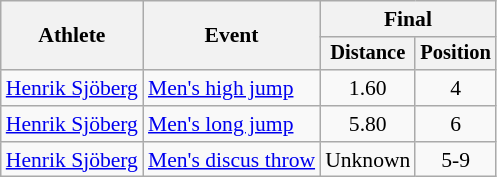<table class=wikitable style=font-size:90%;text-align:center>
<tr>
<th rowspan=2>Athlete</th>
<th rowspan=2>Event</th>
<th colspan=2>Final</th>
</tr>
<tr style=font-size:95%>
<th>Distance</th>
<th>Position</th>
</tr>
<tr>
<td align=left><a href='#'>Henrik Sjöberg</a></td>
<td align=left><a href='#'>Men's high jump</a></td>
<td>1.60</td>
<td>4</td>
</tr>
<tr>
<td align=left><a href='#'>Henrik Sjöberg</a></td>
<td align=left><a href='#'>Men's long jump</a></td>
<td>5.80</td>
<td>6</td>
</tr>
<tr>
<td align=left><a href='#'>Henrik Sjöberg</a></td>
<td align=left><a href='#'>Men's discus throw</a></td>
<td>Unknown</td>
<td>5-9</td>
</tr>
</table>
